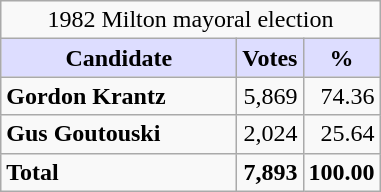<table class="wikitable sortable">
<tr>
<td colspan="3" style="text-align:center;">1982 Milton mayoral election</td>
</tr>
<tr>
<th style="background:#ddf; width:150px;">Candidate</th>
<th style="background:#ddf;">Votes</th>
<th style="background:#ddf;">%</th>
</tr>
<tr>
<td><strong>Gordon Krantz</strong></td>
<td align=right>5,869</td>
<td align=right>74.36</td>
</tr>
<tr>
<td><strong>Gus Goutouski</strong></td>
<td align=right>2,024</td>
<td align=right>25.64</td>
</tr>
<tr>
<td><strong>Total</strong></td>
<td align=right><strong>7,893</strong></td>
<td align=right><strong>100.00</strong></td>
</tr>
</table>
